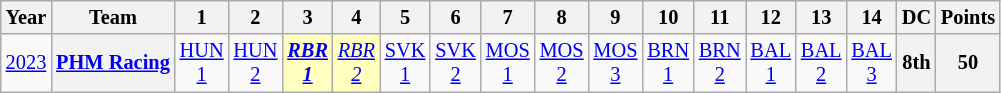<table class="wikitable" style="text-align:center; font-size:85%">
<tr>
<th>Year</th>
<th>Team</th>
<th>1</th>
<th>2</th>
<th>3</th>
<th>4</th>
<th>5</th>
<th>6</th>
<th>7</th>
<th>8</th>
<th>9</th>
<th>10</th>
<th>11</th>
<th>12</th>
<th>13</th>
<th>14</th>
<th>DC</th>
<th>Points</th>
</tr>
<tr>
<td><a href='#'>2023</a></td>
<th nowrap><a href='#'>PHM Racing</a></th>
<td><a href='#'>HUN<br>1</a></td>
<td><a href='#'>HUN<br>2</a></td>
<td style="background:#FFFFBF"><strong><em><a href='#'>RBR<br>1</a></em></strong><br></td>
<td style="background:#FFFFBF"><em><a href='#'>RBR<br>2</a></em><br></td>
<td><a href='#'>SVK<br>1</a></td>
<td><a href='#'>SVK<br>2</a></td>
<td><a href='#'>MOS<br>1</a></td>
<td><a href='#'>MOS<br>2</a></td>
<td><a href='#'>MOS<br>3</a></td>
<td><a href='#'>BRN<br>1</a></td>
<td><a href='#'>BRN<br>2</a></td>
<td><a href='#'>BAL<br>1</a></td>
<td><a href='#'>BAL<br>2</a></td>
<td><a href='#'>BAL<br>3</a></td>
<th>8th</th>
<th>50</th>
</tr>
</table>
